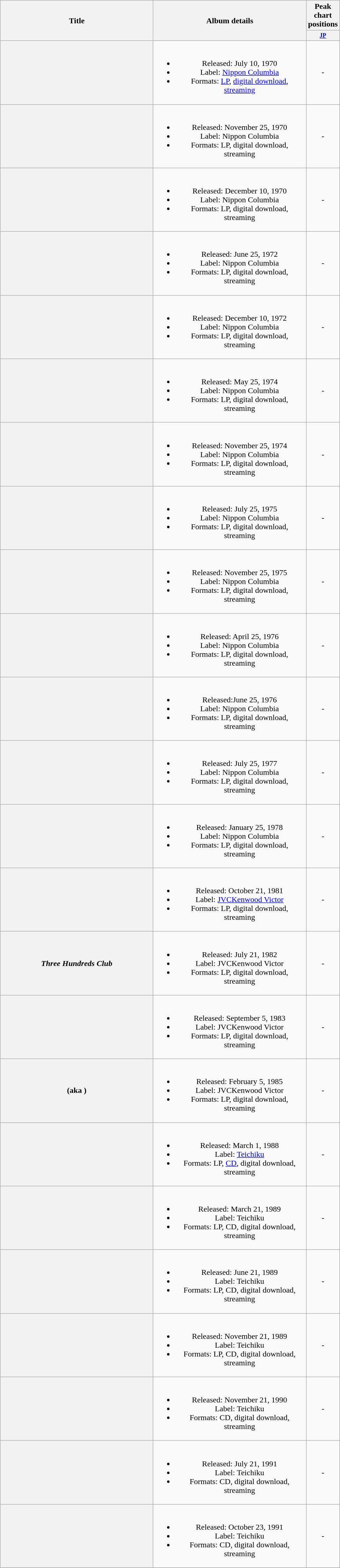<table class="wikitable plainrowheaders" style="text-align:center;">
<tr>
<th scope="col" rowspan="2" style="width:19em;">Title</th>
<th scope="col" rowspan="2" style="width:19em;">Album details</th>
<th scope="col">Peak chart positions</th>
</tr>
<tr>
<th style="width:2em;font-size:75%"><a href='#'>JP</a><br></th>
</tr>
<tr>
<th scope="row"></th>
<td><br><ul><li>Released: July 10, 1970</li><li>Label: <a href='#'>Nippon Columbia</a></li><li>Formats: <a href='#'>LP</a>, <a href='#'>digital download</a>, <a href='#'>streaming</a></li></ul></td>
<td>-</td>
</tr>
<tr>
<th scope="row"></th>
<td><br><ul><li>Released: November 25, 1970</li><li>Label: Nippon Columbia</li><li>Formats: LP, digital download, streaming</li></ul></td>
<td>-</td>
</tr>
<tr>
<th scope="row"></th>
<td><br><ul><li>Released: December 10, 1970</li><li>Label: Nippon Columbia</li><li>Formats: LP, digital download, streaming</li></ul></td>
<td>-</td>
</tr>
<tr>
<th scope="row"></th>
<td><br><ul><li>Released: June 25, 1972</li><li>Label: Nippon Columbia</li><li>Formats: LP, digital download, streaming</li></ul></td>
<td>-</td>
</tr>
<tr>
<th scope="row"></th>
<td><br><ul><li>Released: December 10, 1972</li><li>Label: Nippon Columbia</li><li>Formats: LP, digital download, streaming</li></ul></td>
<td>-</td>
</tr>
<tr>
<th scope="row"></th>
<td><br><ul><li>Released: May 25, 1974</li><li>Label: Nippon Columbia</li><li>Formats: LP, digital download, streaming</li></ul></td>
<td>-</td>
</tr>
<tr>
<th scope="row"></th>
<td><br><ul><li>Released: November 25, 1974</li><li>Label: Nippon Columbia</li><li>Formats: LP, digital download, streaming</li></ul></td>
<td>-</td>
</tr>
<tr>
<th scope="row"></th>
<td><br><ul><li>Released: July 25, 1975</li><li>Label: Nippon Columbia</li><li>Formats: LP, digital download, streaming</li></ul></td>
<td>-</td>
</tr>
<tr>
<th scope="row"></th>
<td><br><ul><li>Released: November 25, 1975</li><li>Label: Nippon Columbia</li><li>Formats: LP, digital download, streaming</li></ul></td>
<td>-</td>
</tr>
<tr>
<th scope="row"></th>
<td><br><ul><li>Released: April 25, 1976</li><li>Label: Nippon Columbia</li><li>Formats: LP, digital download, streaming</li></ul></td>
<td>-</td>
</tr>
<tr>
<th scope="row"></th>
<td><br><ul><li>Released:June 25, 1976</li><li>Label: Nippon Columbia</li><li>Formats: LP, digital download, streaming</li></ul></td>
<td>-</td>
</tr>
<tr>
<th scope="row"></th>
<td><br><ul><li>Released: July 25, 1977</li><li>Label: Nippon Columbia</li><li>Formats: LP, digital download, streaming</li></ul></td>
<td>-</td>
</tr>
<tr>
<th scope="row"></th>
<td><br><ul><li>Released: January 25, 1978</li><li>Label: Nippon Columbia</li><li>Formats: LP, digital download, streaming</li></ul></td>
<td>-</td>
</tr>
<tr>
<th scope="row"></th>
<td><br><ul><li>Released: October 21, 1981</li><li>Label: <a href='#'>JVCKenwood Victor</a></li><li>Formats: LP, digital download, streaming</li></ul></td>
<td>-</td>
</tr>
<tr>
<th scope="row"><em>Three Hundreds Club</em></th>
<td><br><ul><li>Released: July 21, 1982</li><li>Label: JVCKenwood Victor</li><li>Formats: LP, digital download, streaming</li></ul></td>
<td>-</td>
</tr>
<tr>
<th scope="row"></th>
<td><br><ul><li>Released: September 5, 1983</li><li>Label: JVCKenwood Victor</li><li>Formats: LP, digital download, streaming</li></ul></td>
<td>-</td>
</tr>
<tr>
<th scope="row">  (aka )</th>
<td><br><ul><li>Released: February 5, 1985</li><li>Label: JVCKenwood Victor</li><li>Formats: LP, digital download, streaming</li></ul></td>
<td>-</td>
</tr>
<tr>
<th scope="row"></th>
<td><br><ul><li>Released: March 1, 1988</li><li>Label: <a href='#'>Teichiku</a></li><li>Formats: LP, <a href='#'>CD</a>, digital download, streaming</li></ul></td>
<td>-</td>
</tr>
<tr>
<th scope="row"></th>
<td><br><ul><li>Released: March 21, 1989</li><li>Label: Teichiku</li><li>Formats: LP, CD, digital download, streaming</li></ul></td>
<td>-</td>
</tr>
<tr>
<th scope="row"></th>
<td><br><ul><li>Released: June 21, 1989</li><li>Label: Teichiku</li><li>Formats: LP, CD, digital download, streaming</li></ul></td>
<td>-</td>
</tr>
<tr>
<th scope="row"></th>
<td><br><ul><li>Released: November 21, 1989</li><li>Label: Teichiku</li><li>Formats: LP, CD, digital download, streaming</li></ul></td>
<td>-</td>
</tr>
<tr>
<th scope="row"></th>
<td><br><ul><li>Released: November 21, 1990</li><li>Label: Teichiku</li><li>Formats: CD, digital download, streaming</li></ul></td>
<td>-</td>
</tr>
<tr>
<th scope="row"></th>
<td><br><ul><li>Released: July 21, 1991</li><li>Label: Teichiku</li><li>Formats: CD, digital download, streaming</li></ul></td>
<td>-</td>
</tr>
<tr>
<th scope="row"></th>
<td><br><ul><li>Released: October 23, 1991</li><li>Label: Teichiku</li><li>Formats: CD, digital download, streaming</li></ul></td>
<td>-</td>
</tr>
<tr>
</tr>
</table>
